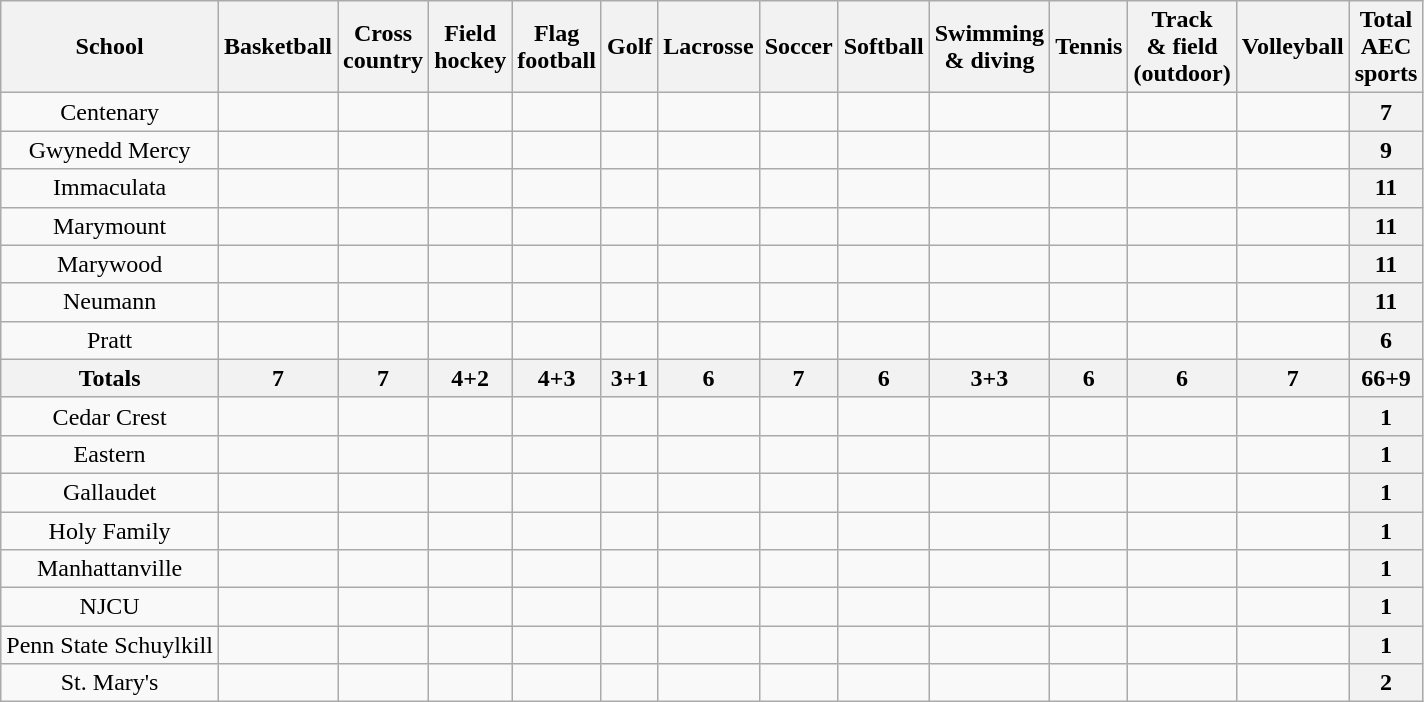<table class="wikitable" style="text-align:center">
<tr>
<th>School</th>
<th>Basketball</th>
<th>Cross<br>country</th>
<th>Field<br>hockey</th>
<th>Flag<br>football</th>
<th>Golf</th>
<th>Lacrosse</th>
<th>Soccer</th>
<th>Softball</th>
<th>Swimming<br>& diving</th>
<th>Tennis</th>
<th>Track<br>& field<br>(outdoor)</th>
<th>Volleyball</th>
<th>Total<br>AEC<br>sports</th>
</tr>
<tr>
<td>Centenary</td>
<td></td>
<td></td>
<td></td>
<td></td>
<td></td>
<td></td>
<td></td>
<td></td>
<td></td>
<td></td>
<td></td>
<td></td>
<th>7</th>
</tr>
<tr>
<td>Gwynedd Mercy</td>
<td></td>
<td></td>
<td></td>
<td></td>
<td></td>
<td></td>
<td></td>
<td></td>
<td></td>
<td></td>
<td></td>
<td></td>
<th>9</th>
</tr>
<tr>
<td>Immaculata</td>
<td></td>
<td></td>
<td></td>
<td></td>
<td></td>
<td></td>
<td></td>
<td></td>
<td></td>
<td></td>
<td></td>
<td></td>
<th>11</th>
</tr>
<tr>
<td>Marymount</td>
<td></td>
<td></td>
<td></td>
<td></td>
<td></td>
<td></td>
<td></td>
<td></td>
<td></td>
<td></td>
<td></td>
<td></td>
<th>11</th>
</tr>
<tr>
<td>Marywood</td>
<td></td>
<td></td>
<td></td>
<td></td>
<td></td>
<td></td>
<td></td>
<td></td>
<td></td>
<td></td>
<td></td>
<td></td>
<th>11</th>
</tr>
<tr>
<td>Neumann</td>
<td></td>
<td></td>
<td></td>
<td></td>
<td></td>
<td></td>
<td></td>
<td></td>
<td></td>
<td></td>
<td></td>
<td></td>
<th>11</th>
</tr>
<tr>
<td> Pratt</td>
<td></td>
<td></td>
<td></td>
<td></td>
<td></td>
<td></td>
<td></td>
<td></td>
<td></td>
<td></td>
<td></td>
<td></td>
<th>6</th>
</tr>
<tr>
<th>Totals</th>
<th>7</th>
<th>7</th>
<th>4+2</th>
<th>4+3</th>
<th>3+1</th>
<th>6</th>
<th>7</th>
<th>6</th>
<th>3+3</th>
<th>6</th>
<th>6</th>
<th>7</th>
<th>66+9</th>
</tr>
<tr>
<td> Cedar Crest</td>
<td></td>
<td></td>
<td></td>
<td></td>
<td></td>
<td></td>
<td></td>
<td></td>
<td></td>
<td></td>
<td></td>
<td></td>
<th>1</th>
</tr>
<tr>
<td> Eastern</td>
<td></td>
<td></td>
<td></td>
<td></td>
<td></td>
<td></td>
<td></td>
<td></td>
<td></td>
<td></td>
<td></td>
<td></td>
<th>1</th>
</tr>
<tr>
<td> Gallaudet</td>
<td></td>
<td></td>
<td></td>
<td></td>
<td></td>
<td></td>
<td></td>
<td></td>
<td></td>
<td></td>
<td></td>
<td></td>
<th>1</th>
</tr>
<tr>
<td> Holy Family</td>
<td></td>
<td></td>
<td></td>
<td></td>
<td></td>
<td></td>
<td></td>
<td></td>
<td></td>
<td></td>
<td></td>
<td></td>
<th>1</th>
</tr>
<tr>
<td> Manhattanville</td>
<td></td>
<td></td>
<td></td>
<td></td>
<td></td>
<td></td>
<td></td>
<td></td>
<td></td>
<td></td>
<td></td>
<td></td>
<th>1</th>
</tr>
<tr>
<td> NJCU</td>
<td></td>
<td></td>
<td></td>
<td></td>
<td></td>
<td></td>
<td></td>
<td></td>
<td></td>
<td></td>
<td></td>
<td></td>
<th>1</th>
</tr>
<tr>
<td> Penn State Schuylkill</td>
<td></td>
<td></td>
<td></td>
<td></td>
<td></td>
<td></td>
<td></td>
<td></td>
<td></td>
<td></td>
<td></td>
<td></td>
<th>1</th>
</tr>
<tr>
<td> St. Mary's</td>
<td></td>
<td></td>
<td></td>
<td></td>
<td></td>
<td></td>
<td></td>
<td></td>
<td></td>
<td></td>
<td></td>
<td></td>
<th>2</th>
</tr>
</table>
